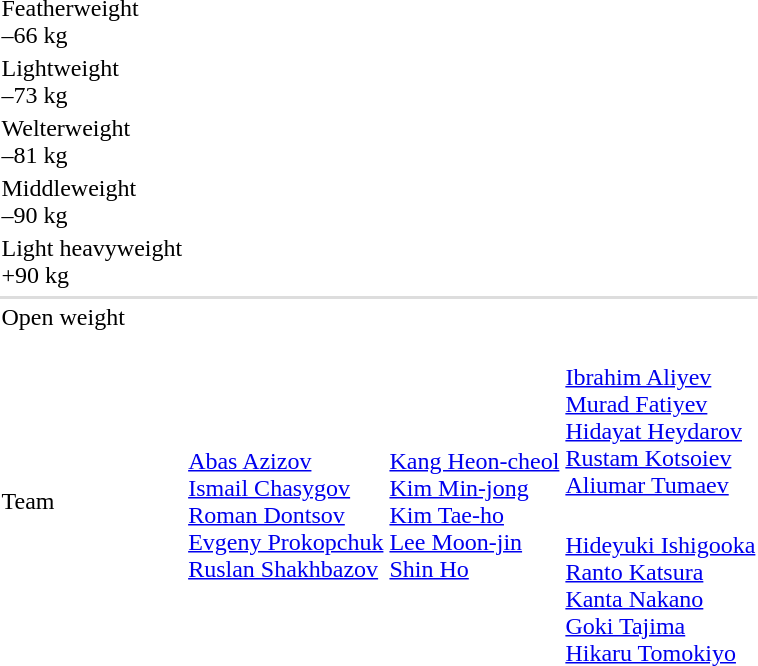<table>
<tr>
<td rowspan=2>Featherweight<br>–66 kg<br></td>
<td rowspan=2></td>
<td rowspan=2></td>
<td></td>
</tr>
<tr>
<td></td>
</tr>
<tr>
<td rowspan=2>Lightweight<br>–73 kg<br></td>
<td rowspan=2></td>
<td rowspan=2></td>
<td></td>
</tr>
<tr>
<td></td>
</tr>
<tr>
<td rowspan=2>Welterweight<br>–81 kg<br></td>
<td rowspan=2></td>
<td rowspan=2></td>
<td></td>
</tr>
<tr>
<td></td>
</tr>
<tr>
<td rowspan=2>Middleweight<br>–90 kg<br></td>
<td rowspan=2></td>
<td rowspan=2></td>
<td></td>
</tr>
<tr>
<td></td>
</tr>
<tr>
<td rowspan=2>Light heavyweight<br>+90 kg<br></td>
<td rowspan=2></td>
<td rowspan=2></td>
<td></td>
</tr>
<tr>
<td></td>
</tr>
<tr>
</tr>
<tr bgcolor=#DDDDDD>
<td colspan=7></td>
</tr>
<tr>
<td rowspan=2>Open weight<br></td>
<td rowspan=2></td>
<td rowspan=2></td>
<td></td>
</tr>
<tr>
<td></td>
</tr>
<tr>
<td rowspan=2>Team <br></td>
<td rowspan=2><br><a href='#'>Abas Azizov</a><br><a href='#'>Ismail Chasygov</a><br><a href='#'>Roman Dontsov</a><br><a href='#'>Evgeny Prokopchuk</a><br><a href='#'>Ruslan Shakhbazov</a></td>
<td rowspan=2><br><a href='#'>Kang Heon-cheol</a><br><a href='#'>Kim Min-jong</a><br><a href='#'>Kim Tae-ho</a><br><a href='#'>Lee Moon-jin</a><br><a href='#'>Shin Ho</a></td>
<td><br><a href='#'>Ibrahim Aliyev</a><br><a href='#'>Murad Fatiyev</a><br><a href='#'>Hidayat Heydarov</a><br><a href='#'>Rustam Kotsoiev</a><br><a href='#'>Aliumar Tumaev</a></td>
</tr>
<tr>
<td><br><a href='#'>Hideyuki Ishigooka</a><br><a href='#'>Ranto Katsura</a><br><a href='#'>Kanta Nakano</a><br><a href='#'>Goki Tajima</a><br><a href='#'>Hikaru Tomokiyo</a></td>
</tr>
</table>
